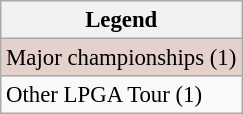<table class="wikitable" style="font-size:95%;">
<tr>
<th>Legend</th>
</tr>
<tr style="background:#e5d1cb;">
<td>Major championships (1)</td>
</tr>
<tr>
<td>Other LPGA Tour (1)</td>
</tr>
</table>
